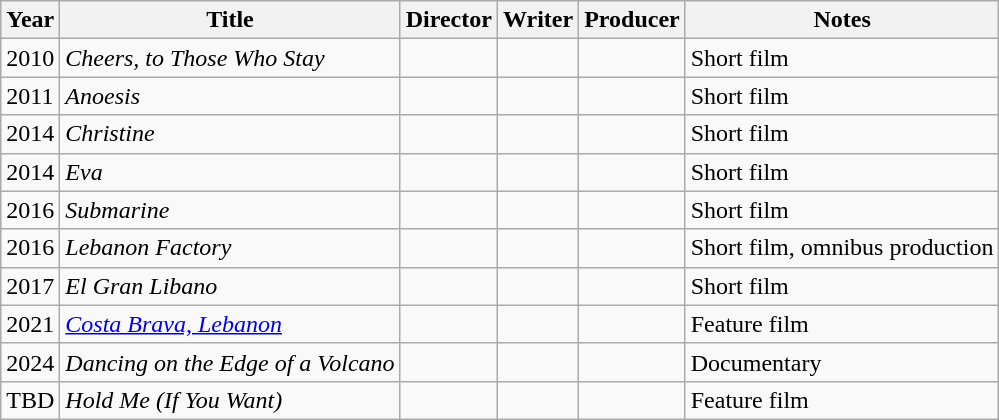<table class="wikitable">
<tr>
<th>Year</th>
<th>Title</th>
<th>Director</th>
<th>Writer</th>
<th>Producer</th>
<th>Notes</th>
</tr>
<tr>
<td>2010</td>
<td><em>Cheers, to Those Who Stay</em></td>
<td></td>
<td></td>
<td></td>
<td>Short film</td>
</tr>
<tr>
<td>2011</td>
<td><em>Anoesis</em></td>
<td></td>
<td></td>
<td></td>
<td>Short film</td>
</tr>
<tr>
<td>2014</td>
<td><em>Christine</em></td>
<td></td>
<td></td>
<td></td>
<td>Short film</td>
</tr>
<tr>
<td>2014</td>
<td><em>Eva</em></td>
<td></td>
<td></td>
<td></td>
<td>Short film</td>
</tr>
<tr>
<td>2016</td>
<td><em>Submarine</em></td>
<td></td>
<td></td>
<td></td>
<td>Short film</td>
</tr>
<tr>
<td>2016</td>
<td><em>Lebanon Factory</em></td>
<td></td>
<td></td>
<td></td>
<td>Short film, omnibus production</td>
</tr>
<tr>
<td>2017</td>
<td><em>El Gran Libano</em></td>
<td></td>
<td></td>
<td></td>
<td>Short film</td>
</tr>
<tr>
<td>2021</td>
<td><em><a href='#'>Costa Brava, Lebanon</a></em></td>
<td></td>
<td></td>
<td></td>
<td>Feature film</td>
</tr>
<tr>
<td>2024</td>
<td><em>Dancing on the Edge of a Volcano</em></td>
<td></td>
<td></td>
<td></td>
<td>Documentary</td>
</tr>
<tr>
<td>TBD</td>
<td><em>Hold Me (If You Want)</em></td>
<td></td>
<td></td>
<td></td>
<td>Feature film</td>
</tr>
</table>
